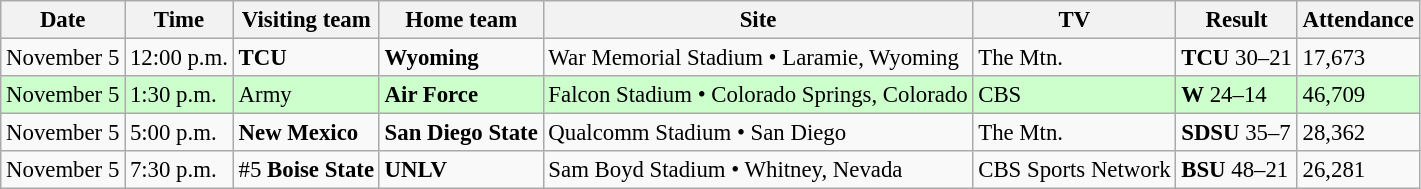<table class="wikitable" style="font-size:95%;">
<tr>
<th>Date</th>
<th>Time</th>
<th>Visiting team</th>
<th>Home team</th>
<th>Site</th>
<th>TV</th>
<th>Result</th>
<th>Attendance</th>
</tr>
<tr style=>
<td>November 5</td>
<td>12:00 p.m.</td>
<td><strong>TCU</strong></td>
<td><strong>Wyoming</strong></td>
<td>War Memorial Stadium • Laramie, Wyoming</td>
<td>The Mtn.</td>
<td><strong>TCU</strong> 30–21</td>
<td>17,673</td>
</tr>
<tr style="background:#cfc;">
<td>November 5</td>
<td>1:30 p.m.</td>
<td>Army</td>
<td><strong>Air Force</strong></td>
<td>Falcon Stadium • Colorado Springs, Colorado</td>
<td>CBS</td>
<td><strong>W</strong> 24–14</td>
<td>46,709</td>
</tr>
<tr style=>
<td>November 5</td>
<td>5:00 p.m.</td>
<td><strong>New Mexico</strong></td>
<td><strong>San Diego State</strong></td>
<td>Qualcomm Stadium • San Diego</td>
<td>The Mtn.</td>
<td><strong>SDSU</strong> 35–7</td>
<td>28,362</td>
</tr>
<tr style=>
<td>November 5</td>
<td>7:30 p.m.</td>
<td>#5 <strong>Boise State</strong></td>
<td><strong>UNLV</strong></td>
<td>Sam Boyd Stadium • Whitney, Nevada</td>
<td>CBS Sports Network</td>
<td><strong>BSU</strong> 48–21</td>
<td>26,281</td>
</tr>
</table>
